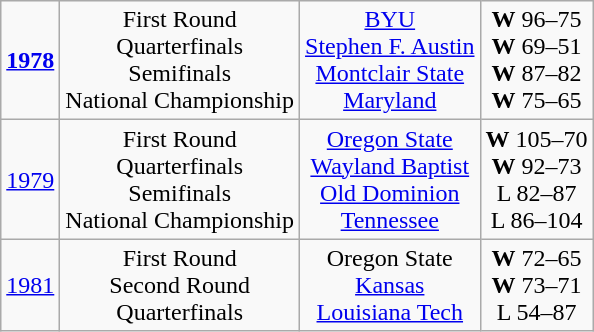<table class="wikitable">
<tr align="center">
<td><strong><a href='#'>1978</a></strong></td>
<td>First Round<br>Quarterfinals<br>Semifinals<br>National Championship</td>
<td><a href='#'>BYU</a><br><a href='#'>Stephen F. Austin</a><br><a href='#'>Montclair State</a><br><a href='#'>Maryland</a></td>
<td><strong>W</strong> 96–75<br><strong>W</strong> 69–51<br><strong>W</strong> 87–82<br><strong>W</strong> 75–65</td>
</tr>
<tr align="center">
<td><a href='#'>1979</a></td>
<td>First Round<br>Quarterfinals<br>Semifinals<br>National Championship</td>
<td><a href='#'>Oregon State</a><br><a href='#'>Wayland Baptist</a><br><a href='#'>Old Dominion</a><br><a href='#'>Tennessee</a></td>
<td><strong>W</strong> 105–70<br><strong>W</strong> 92–73<br>L 82–87<br>L 86–104</td>
</tr>
<tr align="center">
<td><a href='#'>1981</a></td>
<td>First Round<br>Second Round<br>Quarterfinals</td>
<td>Oregon State<br><a href='#'>Kansas</a><br><a href='#'>Louisiana Tech</a></td>
<td><strong>W</strong> 72–65<br><strong>W</strong> 73–71<br>L 54–87</td>
</tr>
</table>
